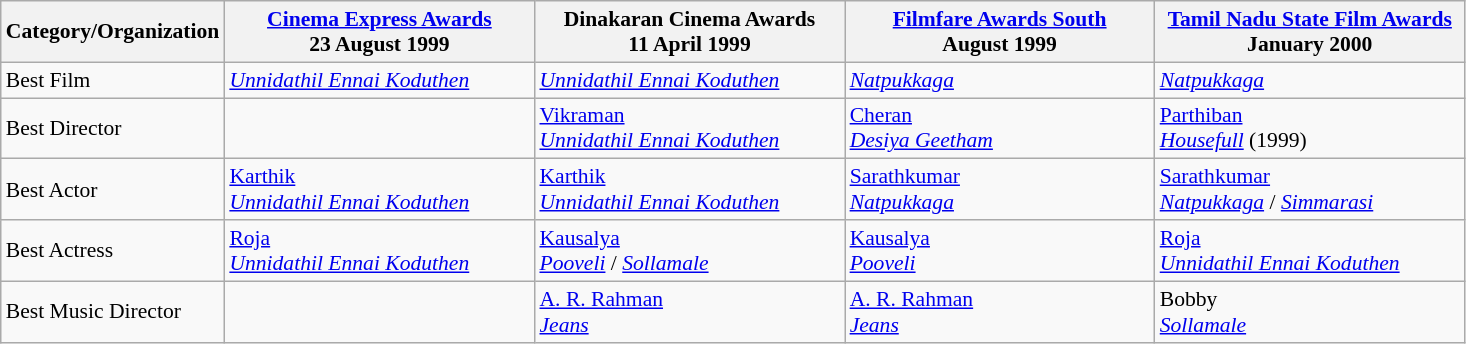<table class="wikitable" style="font-size: 90%;">
<tr>
<th rowspan="1" style="width:20px;">Category/Organization</th>
<th rowspan="1" style="width:200px;"><a href='#'>Cinema Express Awards</a><br> 23 August 1999</th>
<th rowspan="1" style="width:200px;">Dinakaran Cinema Awards<br>11 April 1999</th>
<th rowspan="1" style="width:200px;"><a href='#'>Filmfare Awards South</a><br>August 1999</th>
<th rowspan="1" style="width:200px;"><a href='#'>Tamil Nadu State Film Awards</a><br>January 2000</th>
</tr>
<tr>
<td>Best Film</td>
<td><em><a href='#'>Unnidathil Ennai Koduthen</a></em></td>
<td><em><a href='#'>Unnidathil Ennai Koduthen</a></em></td>
<td><em><a href='#'>Natpukkaga</a></em></td>
<td><em><a href='#'>Natpukkaga</a></em></td>
</tr>
<tr>
<td>Best Director</td>
<td></td>
<td><a href='#'>Vikraman</a><br><em><a href='#'>Unnidathil Ennai Koduthen</a></em></td>
<td><a href='#'>Cheran</a><br><em><a href='#'>Desiya Geetham</a></em></td>
<td><a href='#'>Parthiban</a><br><em><a href='#'>Housefull</a></em> (1999)</td>
</tr>
<tr>
<td>Best Actor</td>
<td><a href='#'>Karthik</a><br><em><a href='#'>Unnidathil Ennai Koduthen</a></em></td>
<td><a href='#'>Karthik</a><br><em><a href='#'>Unnidathil Ennai Koduthen</a></em></td>
<td><a href='#'>Sarathkumar</a><br><em><a href='#'>Natpukkaga</a></em></td>
<td><a href='#'>Sarathkumar</a><br><em><a href='#'>Natpukkaga</a></em> / <em><a href='#'>Simmarasi</a></em></td>
</tr>
<tr>
<td>Best Actress</td>
<td><a href='#'>Roja</a><br><em><a href='#'>Unnidathil Ennai Koduthen</a></em></td>
<td><a href='#'>Kausalya</a><br><em><a href='#'>Pooveli</a></em> / <em><a href='#'>Sollamale</a></em></td>
<td><a href='#'>Kausalya</a><br><em><a href='#'>Pooveli</a></em></td>
<td><a href='#'>Roja</a><br><em><a href='#'>Unnidathil Ennai Koduthen</a></em></td>
</tr>
<tr>
<td>Best Music Director</td>
<td></td>
<td><a href='#'>A. R. Rahman</a><br><em><a href='#'>Jeans</a></em></td>
<td><a href='#'>A. R. Rahman</a><br><em><a href='#'>Jeans</a></em></td>
<td>Bobby<br><em><a href='#'>Sollamale</a></em></td>
</tr>
</table>
